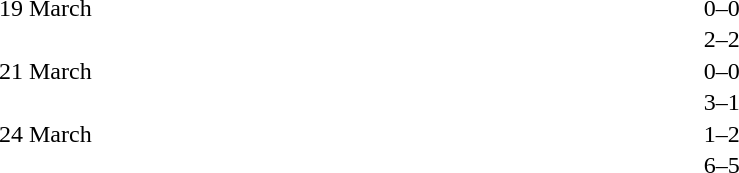<table cellspacing=1 width=85%>
<tr>
<th width=15%></th>
<th width=25%></th>
<th width=10%></th>
<th width=25%></th>
<th width=25%></th>
</tr>
<tr>
<td>19 March</td>
<td align=right></td>
<td align=center>0–0</td>
<td></td>
</tr>
<tr>
<td></td>
<td align=right></td>
<td align=center>2–2</td>
<td></td>
</tr>
<tr>
<td>21 March</td>
<td align=right></td>
<td align=center>0–0</td>
<td></td>
</tr>
<tr>
<td></td>
<td align=right></td>
<td align=center>3–1</td>
<td></td>
</tr>
<tr>
<td>24 March</td>
<td align=right></td>
<td align=center>1–2</td>
<td></td>
</tr>
<tr>
<td></td>
<td align=right></td>
<td align=center>6–5</td>
<td></td>
</tr>
</table>
